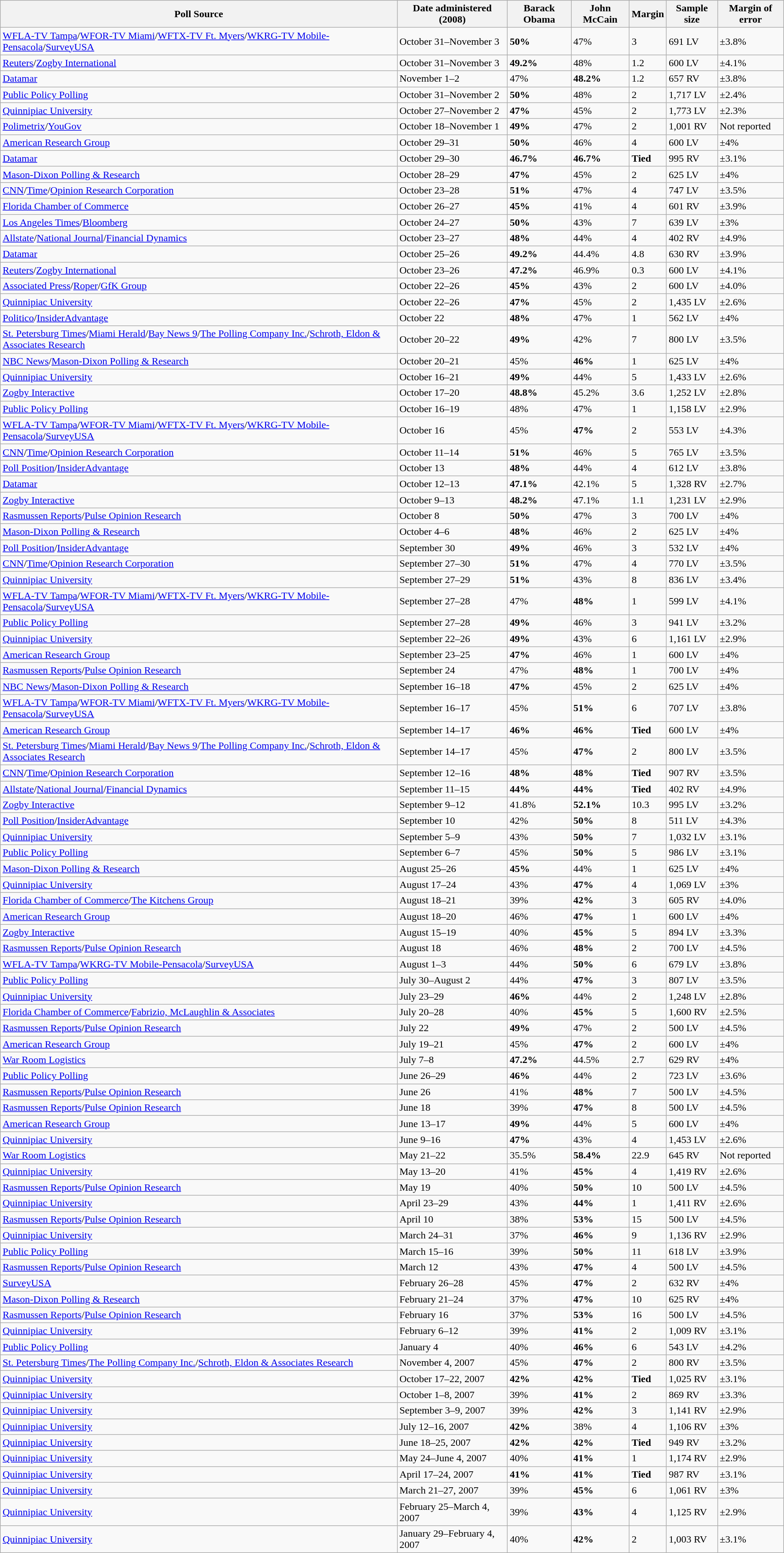<table class="wikitable collapsible">
<tr>
<th>Poll Source</th>
<th>Date administered (2008)</th>
<th>Barack Obama</th>
<th>John McCain</th>
<th>Margin</th>
<th>Sample size</th>
<th>Margin of error</th>
</tr>
<tr>
<td><a href='#'>WFLA-TV Tampa</a>/<a href='#'>WFOR-TV Miami</a>/<a href='#'>WFTX-TV Ft. Myers</a>/<a href='#'>WKRG-TV Mobile-Pensacola</a>/<a href='#'>SurveyUSA</a></td>
<td>October 31–November 3</td>
<td><strong>50%</strong></td>
<td>47%</td>
<td>3</td>
<td>691 LV</td>
<td>±3.8%</td>
</tr>
<tr>
<td><a href='#'>Reuters</a>/<a href='#'>Zogby International</a></td>
<td>October 31–November 3</td>
<td><strong>49.2%</strong></td>
<td>48%</td>
<td>1.2</td>
<td>600 LV</td>
<td>±4.1%</td>
</tr>
<tr>
<td><a href='#'>Datamar</a></td>
<td>November 1–2</td>
<td>47%</td>
<td><strong>48.2%</strong></td>
<td>1.2</td>
<td>657 RV</td>
<td>±3.8%</td>
</tr>
<tr>
<td><a href='#'>Public Policy Polling</a></td>
<td>October 31–November 2</td>
<td><strong>50%</strong></td>
<td>48%</td>
<td>2</td>
<td>1,717 LV</td>
<td>±2.4%</td>
</tr>
<tr>
<td><a href='#'>Quinnipiac University</a></td>
<td>October 27–November 2</td>
<td><strong>47%</strong></td>
<td>45%</td>
<td>2</td>
<td>1,773 LV</td>
<td>±2.3%</td>
</tr>
<tr>
<td><a href='#'>Polimetrix</a>/<a href='#'>YouGov</a></td>
<td>October 18–November 1</td>
<td><strong>49%</strong></td>
<td>47%</td>
<td>2</td>
<td>1,001 RV</td>
<td>Not reported</td>
</tr>
<tr>
<td><a href='#'>American Research Group</a></td>
<td>October 29–31</td>
<td><strong>50%</strong></td>
<td>46%</td>
<td>4</td>
<td>600 LV</td>
<td>±4%</td>
</tr>
<tr>
<td><a href='#'>Datamar</a></td>
<td>October 29–30</td>
<td><strong>46.7%</strong></td>
<td><strong>46.7%</strong></td>
<td><strong>Tied</strong></td>
<td>995 RV</td>
<td>±3.1%</td>
</tr>
<tr>
<td><a href='#'>Mason-Dixon Polling & Research</a></td>
<td>October 28–29</td>
<td><strong>47%</strong></td>
<td>45%</td>
<td>2</td>
<td>625 LV</td>
<td>±4%</td>
</tr>
<tr>
<td><a href='#'>CNN</a>/<a href='#'>Time</a>/<a href='#'>Opinion Research Corporation</a></td>
<td>October 23–28</td>
<td><strong>51%</strong></td>
<td>47%</td>
<td>4</td>
<td>747 LV</td>
<td>±3.5%</td>
</tr>
<tr>
<td><a href='#'>Florida Chamber of Commerce</a></td>
<td>October 26–27</td>
<td><strong>45%</strong></td>
<td>41%</td>
<td>4</td>
<td>601 RV</td>
<td>±3.9%</td>
</tr>
<tr>
<td><a href='#'>Los Angeles Times</a>/<a href='#'>Bloomberg</a></td>
<td>October 24–27</td>
<td><strong>50%</strong></td>
<td>43%</td>
<td>7</td>
<td>639 LV</td>
<td>±3%</td>
</tr>
<tr>
<td><a href='#'>Allstate</a>/<a href='#'>National Journal</a>/<a href='#'>Financial Dynamics</a></td>
<td>October 23–27</td>
<td><strong>48%</strong></td>
<td>44%</td>
<td>4</td>
<td>402 RV</td>
<td>±4.9%</td>
</tr>
<tr>
<td><a href='#'>Datamar</a></td>
<td>October 25–26</td>
<td><strong>49.2%</strong></td>
<td>44.4%</td>
<td>4.8</td>
<td>630 RV</td>
<td>±3.9%</td>
</tr>
<tr>
<td><a href='#'>Reuters</a>/<a href='#'>Zogby International</a></td>
<td>October 23–26</td>
<td><strong>47.2%</strong></td>
<td>46.9%</td>
<td>0.3</td>
<td>600 LV</td>
<td>±4.1%</td>
</tr>
<tr>
<td><a href='#'>Associated Press</a>/<a href='#'>Roper</a>/<a href='#'>GfK Group</a></td>
<td>October 22–26</td>
<td><strong>45%</strong></td>
<td>43%</td>
<td>2</td>
<td>600 LV</td>
<td>±4.0%</td>
</tr>
<tr>
<td><a href='#'>Quinnipiac University</a></td>
<td>October 22–26</td>
<td><strong>47%</strong></td>
<td>45%</td>
<td>2</td>
<td>1,435 LV</td>
<td>±2.6%</td>
</tr>
<tr>
<td><a href='#'>Politico</a>/<a href='#'>InsiderAdvantage</a></td>
<td>October 22</td>
<td><strong>48%</strong></td>
<td>47%</td>
<td>1</td>
<td>562 LV</td>
<td>±4%</td>
</tr>
<tr>
<td><a href='#'>St. Petersburg Times</a>/<a href='#'>Miami Herald</a>/<a href='#'>Bay News 9</a>/<a href='#'>The Polling Company Inc.</a>/<a href='#'>Schroth, Eldon & Associates Research</a></td>
<td>October 20–22</td>
<td><strong>49%</strong></td>
<td>42%</td>
<td>7</td>
<td>800 LV</td>
<td>±3.5%</td>
</tr>
<tr>
<td><a href='#'>NBC News</a>/<a href='#'>Mason-Dixon Polling & Research</a></td>
<td>October 20–21</td>
<td>45%</td>
<td><strong>46%</strong></td>
<td>1</td>
<td>625 LV</td>
<td>±4%</td>
</tr>
<tr>
<td><a href='#'>Quinnipiac University</a></td>
<td>October 16–21</td>
<td><strong>49%</strong></td>
<td>44%</td>
<td>5</td>
<td>1,433 LV</td>
<td>±2.6%</td>
</tr>
<tr>
<td><a href='#'>Zogby Interactive</a></td>
<td>October 17–20</td>
<td><strong>48.8%</strong></td>
<td>45.2%</td>
<td>3.6</td>
<td>1,252 LV</td>
<td>±2.8%</td>
</tr>
<tr>
<td><a href='#'>Public Policy Polling</a></td>
<td>October 16–19</td>
<td>48%</td>
<td>47%</td>
<td>1</td>
<td>1,158 LV</td>
<td>±2.9%</td>
</tr>
<tr>
<td><a href='#'>WFLA-TV Tampa</a>/<a href='#'>WFOR-TV Miami</a>/<a href='#'>WFTX-TV Ft. Myers</a>/<a href='#'>WKRG-TV Mobile-Pensacola</a>/<a href='#'>SurveyUSA</a></td>
<td>October 16</td>
<td>45%</td>
<td><strong>47%</strong></td>
<td>2</td>
<td>553 LV</td>
<td>±4.3%</td>
</tr>
<tr>
<td><a href='#'>CNN</a>/<a href='#'>Time</a>/<a href='#'>Opinion Research Corporation</a></td>
<td>October 11–14</td>
<td><strong>51%</strong></td>
<td>46%</td>
<td>5</td>
<td>765 LV</td>
<td>±3.5%</td>
</tr>
<tr>
<td><a href='#'>Poll Position</a>/<a href='#'>InsiderAdvantage</a></td>
<td>October 13</td>
<td><strong>48%</strong></td>
<td>44%</td>
<td>4</td>
<td>612 LV</td>
<td>±3.8%</td>
</tr>
<tr>
<td><a href='#'>Datamar</a></td>
<td>October 12–13</td>
<td><strong>47.1%</strong></td>
<td>42.1%</td>
<td>5</td>
<td>1,328 RV</td>
<td>±2.7%</td>
</tr>
<tr>
<td><a href='#'>Zogby Interactive</a></td>
<td>October 9–13</td>
<td><strong>48.2%</strong></td>
<td>47.1%</td>
<td>1.1</td>
<td>1,231 LV</td>
<td>±2.9%</td>
</tr>
<tr>
<td><a href='#'>Rasmussen Reports</a>/<a href='#'>Pulse Opinion Research</a></td>
<td>October 8</td>
<td><strong>50%</strong></td>
<td>47%</td>
<td>3</td>
<td>700 LV</td>
<td>±4%</td>
</tr>
<tr>
<td><a href='#'>Mason-Dixon Polling & Research</a></td>
<td>October 4–6</td>
<td><strong>48%</strong></td>
<td>46%</td>
<td>2</td>
<td>625 LV</td>
<td>±4%</td>
</tr>
<tr>
<td><a href='#'>Poll Position</a>/<a href='#'>InsiderAdvantage</a></td>
<td>September 30</td>
<td><strong>49%</strong></td>
<td>46%</td>
<td>3</td>
<td>532 LV</td>
<td>±4%</td>
</tr>
<tr>
<td><a href='#'>CNN</a>/<a href='#'>Time</a>/<a href='#'>Opinion Research Corporation</a></td>
<td>September 27–30</td>
<td><strong>51%</strong></td>
<td>47%</td>
<td>4</td>
<td>770 LV</td>
<td>±3.5%</td>
</tr>
<tr>
<td><a href='#'>Quinnipiac University</a></td>
<td>September 27–29</td>
<td><strong>51%</strong></td>
<td>43%</td>
<td>8</td>
<td>836 LV</td>
<td>±3.4%</td>
</tr>
<tr>
<td><a href='#'>WFLA-TV Tampa</a>/<a href='#'>WFOR-TV Miami</a>/<a href='#'>WFTX-TV Ft. Myers</a>/<a href='#'>WKRG-TV Mobile-Pensacola</a>/<a href='#'>SurveyUSA</a></td>
<td>September 27–28</td>
<td>47%</td>
<td><strong>48%</strong></td>
<td>1</td>
<td>599 LV</td>
<td>±4.1%</td>
</tr>
<tr>
<td><a href='#'>Public Policy Polling</a></td>
<td>September 27–28</td>
<td><strong>49%</strong></td>
<td>46%</td>
<td>3</td>
<td>941 LV</td>
<td>±3.2%</td>
</tr>
<tr>
<td><a href='#'>Quinnipiac University</a></td>
<td>September 22–26</td>
<td><strong>49%</strong></td>
<td>43%</td>
<td>6</td>
<td>1,161 LV</td>
<td>±2.9%</td>
</tr>
<tr>
<td><a href='#'>American Research Group</a></td>
<td>September 23–25</td>
<td><strong>47%</strong></td>
<td>46%</td>
<td>1</td>
<td>600 LV</td>
<td>±4%</td>
</tr>
<tr>
<td><a href='#'>Rasmussen Reports</a>/<a href='#'>Pulse Opinion Research</a></td>
<td>September 24</td>
<td>47%</td>
<td><strong>48%</strong></td>
<td>1</td>
<td>700 LV</td>
<td>±4%</td>
</tr>
<tr>
<td><a href='#'>NBC News</a>/<a href='#'>Mason-Dixon Polling & Research</a></td>
<td>September 16–18</td>
<td><strong>47%</strong></td>
<td>45%</td>
<td>2</td>
<td>625 LV</td>
<td>±4%</td>
</tr>
<tr>
<td><a href='#'>WFLA-TV Tampa</a>/<a href='#'>WFOR-TV Miami</a>/<a href='#'>WFTX-TV Ft. Myers</a>/<a href='#'>WKRG-TV Mobile-Pensacola</a>/<a href='#'>SurveyUSA</a></td>
<td>September 16–17</td>
<td>45%</td>
<td><strong>51%</strong></td>
<td>6</td>
<td>707 LV</td>
<td>±3.8%</td>
</tr>
<tr>
<td><a href='#'>American Research Group</a></td>
<td>September 14–17</td>
<td><strong>46%</strong></td>
<td><strong>46%</strong></td>
<td><strong>Tied</strong></td>
<td>600 LV</td>
<td>±4%</td>
</tr>
<tr>
<td><a href='#'>St. Petersburg Times</a>/<a href='#'>Miami Herald</a>/<a href='#'>Bay News 9</a>/<a href='#'>The Polling Company Inc.</a>/<a href='#'>Schroth, Eldon & Associates Research</a></td>
<td>September 14–17</td>
<td>45%</td>
<td><strong>47%</strong></td>
<td>2</td>
<td>800 LV</td>
<td>±3.5%</td>
</tr>
<tr>
<td><a href='#'>CNN</a>/<a href='#'>Time</a>/<a href='#'>Opinion Research Corporation</a></td>
<td>September 12–16</td>
<td><strong>48%</strong></td>
<td><strong>48%</strong></td>
<td><strong>Tied</strong></td>
<td>907 RV</td>
<td>±3.5%</td>
</tr>
<tr>
<td><a href='#'>Allstate</a>/<a href='#'>National Journal</a>/<a href='#'>Financial Dynamics</a></td>
<td>September 11–15</td>
<td><strong>44%</strong></td>
<td><strong>44%</strong></td>
<td><strong>Tied</strong></td>
<td>402 RV</td>
<td>±4.9%</td>
</tr>
<tr>
<td><a href='#'>Zogby Interactive</a></td>
<td>September 9–12</td>
<td>41.8%</td>
<td><strong>52.1%</strong></td>
<td>10.3</td>
<td>995 LV</td>
<td>±3.2%</td>
</tr>
<tr>
<td><a href='#'>Poll Position</a>/<a href='#'>InsiderAdvantage</a></td>
<td>September 10</td>
<td>42%</td>
<td><strong>50%</strong></td>
<td>8</td>
<td>511 LV</td>
<td>±4.3%</td>
</tr>
<tr>
<td><a href='#'>Quinnipiac University</a></td>
<td>September 5–9</td>
<td>43%</td>
<td><strong>50%</strong></td>
<td>7</td>
<td>1,032 LV</td>
<td>±3.1%</td>
</tr>
<tr>
<td><a href='#'>Public Policy Polling</a></td>
<td>September 6–7</td>
<td>45%</td>
<td><strong>50%</strong></td>
<td>5</td>
<td>986 LV</td>
<td>±3.1%</td>
</tr>
<tr>
<td><a href='#'>Mason-Dixon Polling & Research</a></td>
<td>August 25–26</td>
<td><strong>45%</strong></td>
<td>44%</td>
<td>1</td>
<td>625 LV</td>
<td>±4%</td>
</tr>
<tr>
<td><a href='#'>Quinnipiac University</a></td>
<td>August 17–24</td>
<td>43%</td>
<td><strong>47%</strong></td>
<td>4</td>
<td>1,069 LV</td>
<td>±3%</td>
</tr>
<tr>
<td><a href='#'>Florida Chamber of Commerce</a>/<a href='#'>The Kitchens Group</a></td>
<td>August 18–21</td>
<td>39%</td>
<td><strong>42%</strong></td>
<td>3</td>
<td>605 RV</td>
<td>±4.0%</td>
</tr>
<tr>
<td><a href='#'>American Research Group</a></td>
<td>August 18–20</td>
<td>46%</td>
<td><strong>47%</strong></td>
<td>1</td>
<td>600 LV</td>
<td>±4%</td>
</tr>
<tr>
<td><a href='#'>Zogby Interactive</a></td>
<td>August 15–19</td>
<td>40%</td>
<td><strong>45%</strong></td>
<td>5</td>
<td>894 LV</td>
<td>±3.3%</td>
</tr>
<tr>
<td><a href='#'>Rasmussen Reports</a>/<a href='#'>Pulse Opinion Research</a></td>
<td>August 18</td>
<td>46%</td>
<td><strong>48%</strong></td>
<td>2</td>
<td>700 LV</td>
<td>±4.5%</td>
</tr>
<tr>
<td><a href='#'>WFLA-TV Tampa</a>/<a href='#'>WKRG-TV Mobile-Pensacola</a>/<a href='#'>SurveyUSA</a></td>
<td>August 1–3</td>
<td>44%</td>
<td><strong>50%</strong></td>
<td>6</td>
<td>679 LV</td>
<td>±3.8%</td>
</tr>
<tr>
<td><a href='#'>Public Policy Polling</a></td>
<td>July 30–August 2</td>
<td>44%</td>
<td><strong>47%</strong></td>
<td>3</td>
<td>807 LV</td>
<td>±3.5%</td>
</tr>
<tr>
<td><a href='#'>Quinnipiac University</a></td>
<td>July 23–29</td>
<td><strong>46%</strong></td>
<td>44%</td>
<td>2</td>
<td>1,248 LV</td>
<td>±2.8%</td>
</tr>
<tr>
<td><a href='#'>Florida Chamber of Commerce</a>/<a href='#'>Fabrizio, McLaughlin & Associates</a></td>
<td>July 20–28</td>
<td>40%</td>
<td><strong>45%</strong></td>
<td>5</td>
<td>1,600 RV</td>
<td>±2.5%</td>
</tr>
<tr>
<td><a href='#'>Rasmussen Reports</a>/<a href='#'>Pulse Opinion Research</a></td>
<td>July 22</td>
<td><strong>49%</strong></td>
<td>47%</td>
<td>2</td>
<td>500 LV</td>
<td>±4.5%</td>
</tr>
<tr>
<td><a href='#'>American Research Group</a></td>
<td>July 19–21</td>
<td>45%</td>
<td><strong>47%</strong></td>
<td>2</td>
<td>600 LV</td>
<td>±4%</td>
</tr>
<tr>
<td><a href='#'>War Room Logistics</a></td>
<td>July 7–8</td>
<td><strong>47.2%</strong></td>
<td>44.5%</td>
<td>2.7</td>
<td>629 RV</td>
<td>±4%</td>
</tr>
<tr>
<td><a href='#'>Public Policy Polling</a></td>
<td>June 26–29</td>
<td><strong>46%</strong></td>
<td>44%</td>
<td>2</td>
<td>723 LV</td>
<td>±3.6%</td>
</tr>
<tr>
<td><a href='#'>Rasmussen Reports</a>/<a href='#'>Pulse Opinion Research</a></td>
<td>June 26</td>
<td>41%</td>
<td><strong>48%</strong></td>
<td>7</td>
<td>500 LV</td>
<td>±4.5%</td>
</tr>
<tr>
<td><a href='#'>Rasmussen Reports</a>/<a href='#'>Pulse Opinion Research</a></td>
<td>June 18</td>
<td>39%</td>
<td><strong>47%</strong></td>
<td>8</td>
<td>500 LV</td>
<td>±4.5%</td>
</tr>
<tr>
<td><a href='#'>American Research Group</a></td>
<td>June 13–17</td>
<td><strong>49%</strong></td>
<td>44%</td>
<td>5</td>
<td>600 LV</td>
<td>±4%</td>
</tr>
<tr>
<td><a href='#'>Quinnipiac University</a></td>
<td>June 9–16</td>
<td><strong>47%</strong></td>
<td>43%</td>
<td>4</td>
<td>1,453 LV</td>
<td>±2.6%</td>
</tr>
<tr>
<td><a href='#'>War Room Logistics</a></td>
<td>May 21–22</td>
<td>35.5%</td>
<td><strong>58.4%</strong></td>
<td>22.9</td>
<td>645 RV</td>
<td>Not reported</td>
</tr>
<tr>
<td><a href='#'>Quinnipiac University</a></td>
<td>May 13–20</td>
<td>41%</td>
<td><strong>45%</strong></td>
<td>4</td>
<td>1,419 RV</td>
<td>±2.6%</td>
</tr>
<tr>
<td><a href='#'>Rasmussen Reports</a>/<a href='#'>Pulse Opinion Research</a></td>
<td>May 19</td>
<td>40%</td>
<td><strong>50%</strong></td>
<td>10</td>
<td>500 LV</td>
<td>±4.5%</td>
</tr>
<tr>
<td><a href='#'>Quinnipiac University</a></td>
<td>April 23–29</td>
<td>43%</td>
<td><strong>44%</strong></td>
<td>1</td>
<td>1,411 RV</td>
<td>±2.6%</td>
</tr>
<tr>
<td><a href='#'>Rasmussen Reports</a>/<a href='#'>Pulse Opinion Research</a></td>
<td>April 10</td>
<td>38%</td>
<td><strong>53%</strong></td>
<td>15</td>
<td>500 LV</td>
<td>±4.5%</td>
</tr>
<tr>
<td><a href='#'>Quinnipiac University</a></td>
<td>March 24–31</td>
<td>37%</td>
<td><strong>46%</strong></td>
<td>9</td>
<td>1,136 RV</td>
<td>±2.9%</td>
</tr>
<tr>
<td><a href='#'>Public Policy Polling</a></td>
<td>March 15–16</td>
<td>39%</td>
<td><strong>50%</strong></td>
<td>11</td>
<td>618 LV</td>
<td>±3.9%</td>
</tr>
<tr>
<td><a href='#'>Rasmussen Reports</a>/<a href='#'>Pulse Opinion Research</a></td>
<td>March 12</td>
<td>43%</td>
<td><strong>47%</strong></td>
<td>4</td>
<td>500 LV</td>
<td>±4.5%</td>
</tr>
<tr>
<td><a href='#'>SurveyUSA</a></td>
<td>February 26–28</td>
<td>45%</td>
<td><strong>47%</strong></td>
<td>2</td>
<td>632 RV</td>
<td>±4%</td>
</tr>
<tr>
<td><a href='#'>Mason-Dixon Polling & Research</a></td>
<td>February 21–24</td>
<td>37%</td>
<td><strong>47%</strong></td>
<td>10</td>
<td>625 RV</td>
<td>±4%</td>
</tr>
<tr>
<td><a href='#'>Rasmussen Reports</a>/<a href='#'>Pulse Opinion Research</a></td>
<td>February 16</td>
<td>37%</td>
<td><strong>53%</strong></td>
<td>16</td>
<td>500 LV</td>
<td>±4.5%</td>
</tr>
<tr>
<td><a href='#'>Quinnipiac University</a></td>
<td>February 6–12</td>
<td>39%</td>
<td><strong>41%</strong></td>
<td>2</td>
<td>1,009 RV</td>
<td>±3.1%</td>
</tr>
<tr>
<td><a href='#'>Public Policy Polling</a></td>
<td>January 4</td>
<td>40%</td>
<td><strong>46%</strong></td>
<td>6</td>
<td>543 LV</td>
<td>±4.2%</td>
</tr>
<tr>
<td><a href='#'>St. Petersburg Times</a>/<a href='#'>The Polling Company Inc.</a>/<a href='#'>Schroth, Eldon & Associates Research</a></td>
<td>November 4, 2007</td>
<td>45%</td>
<td><strong>47%</strong></td>
<td>2</td>
<td>800 RV</td>
<td>±3.5%</td>
</tr>
<tr>
<td><a href='#'>Quinnipiac University</a></td>
<td>October 17–22, 2007</td>
<td><strong>42%</strong></td>
<td><strong>42%</strong></td>
<td><strong>Tied</strong></td>
<td>1,025 RV</td>
<td>±3.1%</td>
</tr>
<tr>
<td><a href='#'>Quinnipiac University</a></td>
<td>October 1–8, 2007</td>
<td>39%</td>
<td><strong>41%</strong></td>
<td>2</td>
<td>869 RV</td>
<td>±3.3%</td>
</tr>
<tr>
<td><a href='#'>Quinnipiac University</a></td>
<td>September 3–9, 2007</td>
<td>39%</td>
<td><strong>42%</strong></td>
<td>3</td>
<td>1,141 RV</td>
<td>±2.9%</td>
</tr>
<tr>
<td><a href='#'>Quinnipiac University</a></td>
<td>July 12–16, 2007</td>
<td><strong>42%</strong></td>
<td>38%</td>
<td>4</td>
<td>1,106 RV</td>
<td>±3%</td>
</tr>
<tr>
<td><a href='#'>Quinnipiac University</a></td>
<td>June 18–25, 2007</td>
<td><strong>42%</strong></td>
<td><strong>42%</strong></td>
<td><strong>Tied</strong></td>
<td>949 RV</td>
<td>±3.2%</td>
</tr>
<tr>
<td><a href='#'>Quinnipiac University</a></td>
<td>May 24–June 4, 2007</td>
<td>40%</td>
<td><strong>41%</strong></td>
<td>1</td>
<td>1,174 RV</td>
<td>±2.9%</td>
</tr>
<tr>
<td><a href='#'>Quinnipiac University</a></td>
<td>April 17–24, 2007</td>
<td><strong>41%</strong></td>
<td><strong>41%</strong></td>
<td><strong>Tied</strong></td>
<td>987 RV</td>
<td>±3.1%</td>
</tr>
<tr>
<td><a href='#'>Quinnipiac University</a></td>
<td>March 21–27, 2007</td>
<td>39%</td>
<td><strong>45%</strong></td>
<td>6</td>
<td>1,061 RV</td>
<td>±3%</td>
</tr>
<tr>
<td><a href='#'>Quinnipiac University</a></td>
<td>February 25–March 4, 2007</td>
<td>39%</td>
<td><strong>43%</strong></td>
<td>4</td>
<td>1,125 RV</td>
<td>±2.9%</td>
</tr>
<tr>
<td><a href='#'>Quinnipiac University</a></td>
<td>January 29–February 4, 2007</td>
<td>40%</td>
<td><strong>42%</strong></td>
<td>2</td>
<td>1,003 RV</td>
<td>±3.1%</td>
</tr>
</table>
